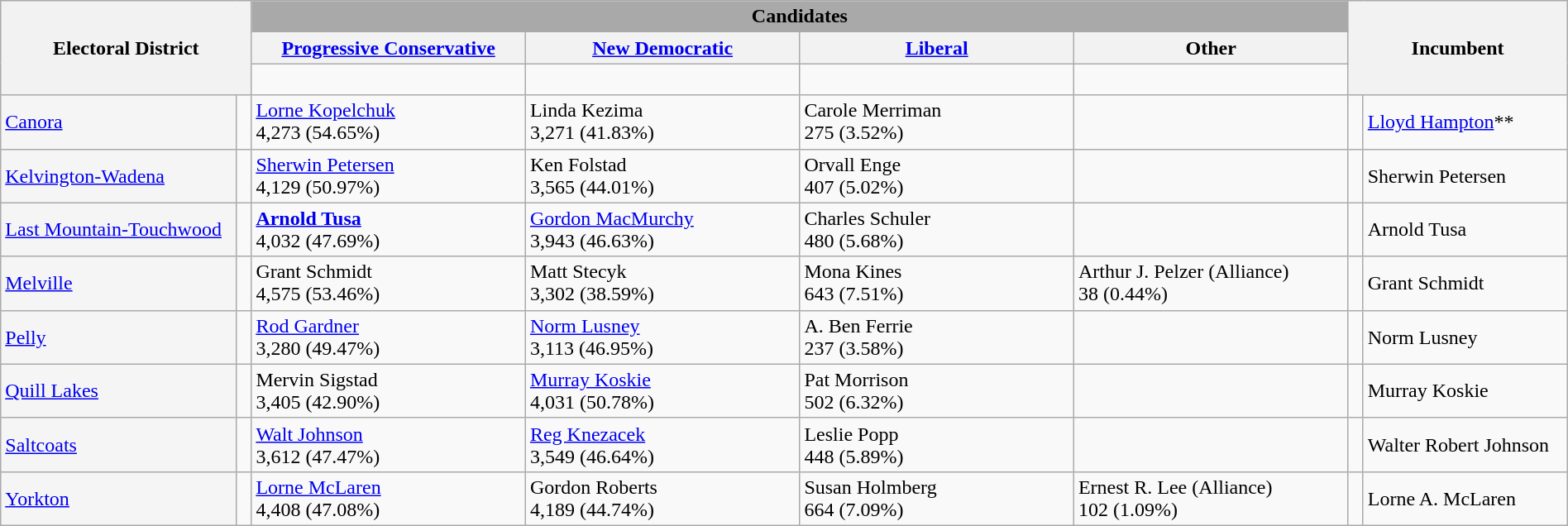<table class="wikitable" style="width:100%">
<tr>
<th style="width:16%;" style="background:darkgrey;" rowspan=3 colspan=2>Electoral District</th>
<th style="background:darkgrey;" colspan=4>Candidates</th>
<th style="width:14%;" style="background:darkgrey;" rowspan=3 colspan=2>Incumbent</th>
</tr>
<tr>
<th width=17.5%><a href='#'>Progressive Conservative</a></th>
<th width=17.5%><a href='#'>New Democratic</a></th>
<th width=17.5%><a href='#'>Liberal</a></th>
<th width=17.5%>Other</th>
</tr>
<tr>
<td width=17.5% > </td>
<td width=17.5% > </td>
<td width=17.5% > </td>
<td width=17.5% > </td>
</tr>
<tr>
<td bgcolor=whitesmoke><a href='#'>Canora</a></td>
<td> </td>
<td><a href='#'>Lorne Kopelchuk</a> <br>4,273 (54.65%)</td>
<td>Linda Kezima <br>3,271 (41.83%)</td>
<td>Carole Merriman <br>275 (3.52%)</td>
<td></td>
<td> </td>
<td><a href='#'>Lloyd Hampton</a>**</td>
</tr>
<tr>
<td bgcolor=whitesmoke><a href='#'>Kelvington-Wadena</a></td>
<td> </td>
<td><a href='#'>Sherwin Petersen</a> <br>4,129 (50.97%)</td>
<td>Ken Folstad <br>3,565 (44.01%)</td>
<td>Orvall Enge <br>407 (5.02%)</td>
<td></td>
<td> </td>
<td>Sherwin Petersen</td>
</tr>
<tr>
<td bgcolor=whitesmoke><a href='#'>Last Mountain-Touchwood</a></td>
<td> </td>
<td><strong><a href='#'>Arnold Tusa</a></strong> <br>4,032 (47.69%)</td>
<td><a href='#'>Gordon MacMurchy</a> <br>3,943 (46.63%)</td>
<td>Charles Schuler <br>480 (5.68%)</td>
<td></td>
<td> </td>
<td>Arnold Tusa</td>
</tr>
<tr>
<td bgcolor=whitesmoke><a href='#'>Melville</a></td>
<td> </td>
<td>Grant Schmidt <br>4,575 (53.46%)</td>
<td>Matt Stecyk <br>3,302 (38.59%)</td>
<td>Mona Kines <br>643 (7.51%)</td>
<td>Arthur J. Pelzer (Alliance) <br>38 (0.44%)</td>
<td> </td>
<td>Grant Schmidt</td>
</tr>
<tr>
<td bgcolor=whitesmoke><a href='#'>Pelly</a></td>
<td> </td>
<td><a href='#'>Rod Gardner</a> <br>3,280 (49.47%)</td>
<td><a href='#'>Norm Lusney</a> <br>3,113 (46.95%)</td>
<td>A. Ben Ferrie <br>237 (3.58%)</td>
<td></td>
<td> </td>
<td>Norm Lusney</td>
</tr>
<tr>
<td bgcolor=whitesmoke><a href='#'>Quill Lakes</a></td>
<td> </td>
<td>Mervin Sigstad <br>3,405 (42.90%)</td>
<td><a href='#'>Murray Koskie</a> <br>4,031 (50.78%)</td>
<td>Pat Morrison <br>502 (6.32%)</td>
<td></td>
<td> </td>
<td>Murray Koskie</td>
</tr>
<tr>
<td bgcolor=whitesmoke><a href='#'>Saltcoats</a></td>
<td> </td>
<td><a href='#'>Walt Johnson</a> <br>3,612 (47.47%)</td>
<td><a href='#'>Reg Knezacek</a> <br>3,549 (46.64%)</td>
<td>Leslie Popp <br>448 (5.89%)</td>
<td></td>
<td> </td>
<td>Walter Robert Johnson</td>
</tr>
<tr>
<td bgcolor=whitesmoke><a href='#'>Yorkton</a></td>
<td> </td>
<td><a href='#'>Lorne McLaren</a> <br>4,408 (47.08%)</td>
<td>Gordon Roberts <br>4,189 (44.74%)</td>
<td>Susan Holmberg <br>664 (7.09%)</td>
<td>Ernest R. Lee (Alliance) <br>102 (1.09%)</td>
<td> </td>
<td>Lorne A. McLaren</td>
</tr>
</table>
